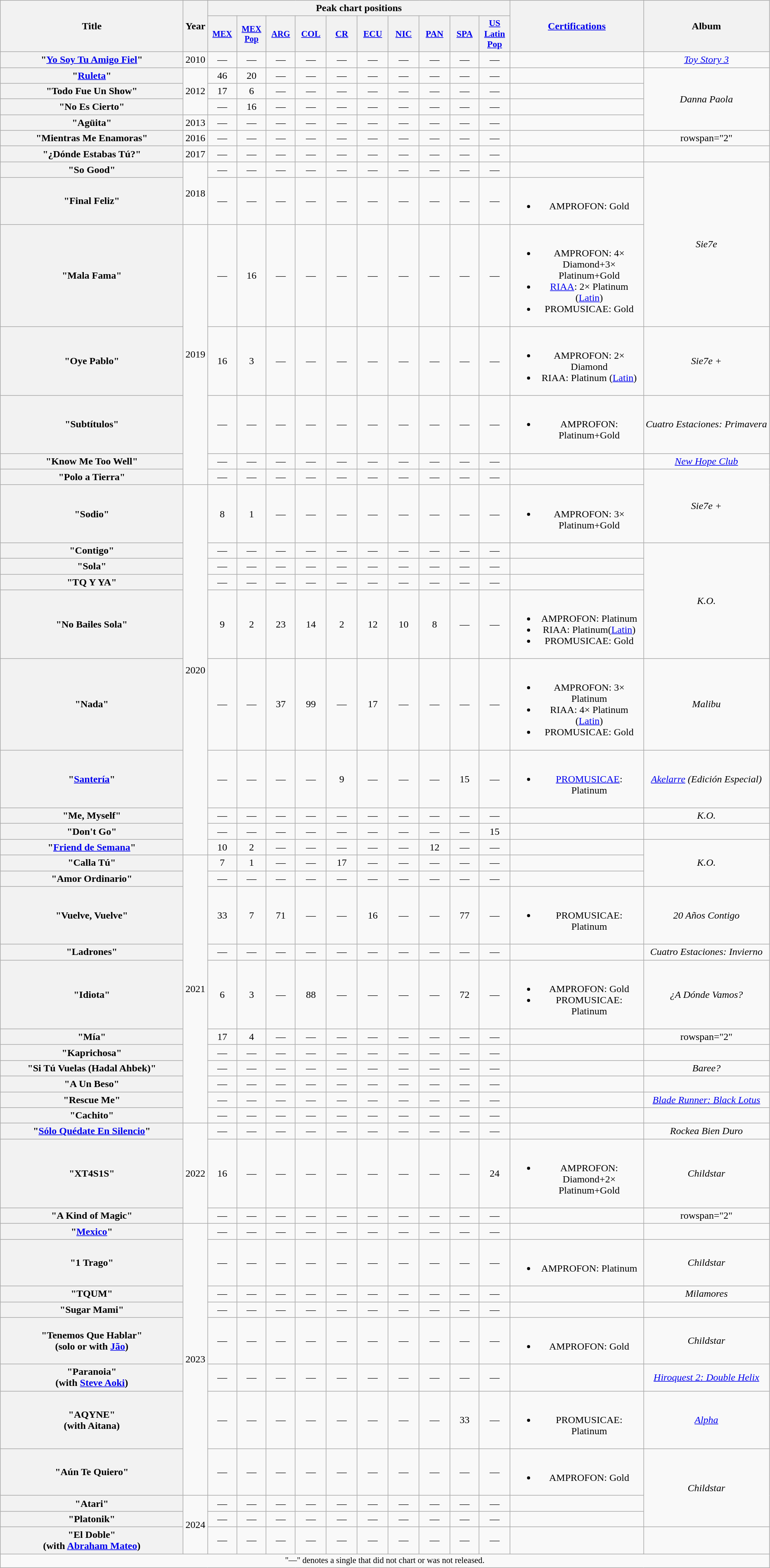<table class="wikitable plainrowheaders" style="text-align:center;">
<tr>
<th scope="col" rowspan="2" style="width:18em;">Title</th>
<th scope="col" rowspan="2" style="width:1em;">Year</th>
<th colspan="10" scope="col">Peak chart positions</th>
<th scope="col" rowspan="2" style="width:13em;"><a href='#'>Certifications</a></th>
<th scope="col" rowspan="2">Album</th>
</tr>
<tr>
<th scope="col" style="width:3em;font-size:85%;"><a href='#'>MEX</a><br></th>
<th scope="col" style="width:3em;font-size:85%;"><a href='#'>MEX<br>Pop</a><br></th>
<th scope="col" style="width:3em;font-size:85%;"><a href='#'>ARG</a><br></th>
<th scope="col" style="width:3em;font-size:90%;"><a href='#'>COL</a><br></th>
<th scope="col" style="width:3em;font-size:90%;"><a href='#'>CR</a><br></th>
<th scope="col" style="width:3em;font-size:90%;"><a href='#'>ECU</a><br></th>
<th scope="col" style="width:3em;font-size:90%;"><a href='#'>NIC</a><br></th>
<th scope="col" style="width:3em;font-size:90%;"><a href='#'>PAN</a><br></th>
<th scope="col" style="width:2.8em;font-size:90%;"><a href='#'>SPA</a><br></th>
<th scope="col" style="width:3em;font-size:90%;"><a href='#'>US<br>Latin<br>Pop</a><br></th>
</tr>
<tr>
<th scope="row">"<a href='#'>Yo Soy Tu Amigo Fiel</a>"<br></th>
<td rowspan="1">2010</td>
<td>—</td>
<td>—</td>
<td>—</td>
<td>—</td>
<td>—</td>
<td>—</td>
<td>—</td>
<td>—</td>
<td>—</td>
<td>—</td>
<td></td>
<td><em><a href='#'>Toy Story 3</a></em></td>
</tr>
<tr>
<th scope="row">"<a href='#'>Ruleta</a>"</th>
<td rowspan="3">2012</td>
<td>46</td>
<td>20</td>
<td>—</td>
<td>—</td>
<td>—</td>
<td>—</td>
<td>—</td>
<td>—</td>
<td>—</td>
<td>—</td>
<td></td>
<td rowspan="4"><em>Danna Paola</em></td>
</tr>
<tr>
<th scope="row">"Todo Fue Un Show"</th>
<td>17</td>
<td>6</td>
<td>—</td>
<td>—</td>
<td>—</td>
<td>—</td>
<td>—</td>
<td>—</td>
<td>—</td>
<td>—</td>
<td></td>
</tr>
<tr>
<th scope="row">"No Es Cierto"<br></th>
<td>—</td>
<td>16</td>
<td>—</td>
<td>—</td>
<td>—</td>
<td>—</td>
<td>—</td>
<td>—</td>
<td>—</td>
<td>—</td>
<td></td>
</tr>
<tr>
<th scope="row">"Agüita"</th>
<td rowspan="1">2013</td>
<td>—</td>
<td>—</td>
<td>—</td>
<td>—</td>
<td>—</td>
<td>—</td>
<td>—</td>
<td>—</td>
<td>—</td>
<td>—</td>
<td></td>
</tr>
<tr>
<th scope="row">"Mientras Me Enamoras"<br></th>
<td rowspan="1">2016</td>
<td>—</td>
<td>—</td>
<td>—</td>
<td>—</td>
<td>—</td>
<td>—</td>
<td>—</td>
<td>—</td>
<td>—</td>
<td>—</td>
<td></td>
<td>rowspan="2" </td>
</tr>
<tr>
<th scope="row">"¿Dónde Estabas Tú?"</th>
<td rowspan="1">2017</td>
<td>—</td>
<td>—</td>
<td>—</td>
<td>—</td>
<td>—</td>
<td>—</td>
<td>—</td>
<td>—</td>
<td>—</td>
<td>—</td>
<td></td>
</tr>
<tr>
<th scope="row">"So Good"<br></th>
<td rowspan="2">2018</td>
<td>—</td>
<td>—</td>
<td>—</td>
<td>—</td>
<td>—</td>
<td>—</td>
<td>—</td>
<td>—</td>
<td>—</td>
<td>—</td>
<td></td>
<td rowspan="3"><em>Sie7e</em></td>
</tr>
<tr>
<th scope="row">"Final Feliz"</th>
<td>—</td>
<td>—</td>
<td>—</td>
<td>—</td>
<td>—</td>
<td>—</td>
<td>—</td>
<td>—</td>
<td>—</td>
<td>—</td>
<td><br><ul><li>AMPROFON: Gold</li></ul></td>
</tr>
<tr>
<th scope="row">"Mala Fama"<br></th>
<td rowspan="5">2019</td>
<td>—</td>
<td>16</td>
<td>—</td>
<td>—</td>
<td>—</td>
<td>—</td>
<td>—</td>
<td>—</td>
<td>—</td>
<td>—</td>
<td><br><ul><li>AMPROFON: 4× Diamond+3× Platinum+Gold</li><li><a href='#'>RIAA</a>: 2× Platinum <span>(<a href='#'>Latin</a>)</span></li><li>PROMUSICAE: Gold</li></ul></td>
</tr>
<tr>
<th scope="row">"Oye Pablo"</th>
<td>16</td>
<td>3</td>
<td>—</td>
<td>—</td>
<td>—</td>
<td>—</td>
<td>—</td>
<td>—</td>
<td>—</td>
<td>—</td>
<td><br><ul><li>AMPROFON: 2× Diamond</li><li>RIAA: Platinum <span>(<a href='#'>Latin</a>)</span></li></ul></td>
<td><em>Sie7e +</em></td>
</tr>
<tr>
<th scope="row">"Subtítulos"<br></th>
<td>—</td>
<td>—</td>
<td>—</td>
<td>—</td>
<td>—</td>
<td>—</td>
<td>—</td>
<td>—</td>
<td>—</td>
<td>—</td>
<td><br><ul><li>AMPROFON: Platinum+Gold</li></ul></td>
<td><em>Cuatro Estaciones: Primavera</em></td>
</tr>
<tr>
<th scope="row">"Know Me Too Well"<br></th>
<td>—</td>
<td>—</td>
<td>—</td>
<td>—</td>
<td>—</td>
<td>—</td>
<td>—</td>
<td>—</td>
<td>—</td>
<td>—</td>
<td></td>
<td><em><a href='#'>New Hope Club</a></em></td>
</tr>
<tr>
<th scope="row">"Polo a Tierra"<br></th>
<td>—</td>
<td>—</td>
<td>—</td>
<td>—</td>
<td>—</td>
<td>—</td>
<td>—</td>
<td>—</td>
<td>—</td>
<td>—</td>
<td></td>
<td rowspan="2"><em>Sie7e +</em></td>
</tr>
<tr>
<th scope="row">"Sodio"</th>
<td rowspan="10">2020</td>
<td>8</td>
<td>1</td>
<td>—</td>
<td>—</td>
<td>—</td>
<td>—</td>
<td>—</td>
<td>—</td>
<td>—</td>
<td>—</td>
<td><br><ul><li>AMPROFON: 3× Platinum+Gold</li></ul></td>
</tr>
<tr>
<th scope="row">"Contigo"</th>
<td>—</td>
<td>—</td>
<td>—</td>
<td>—</td>
<td>—</td>
<td>—</td>
<td>—</td>
<td>—</td>
<td>—</td>
<td>—</td>
<td></td>
<td rowspan="4"><em>K.O.</em></td>
</tr>
<tr>
<th scope="row">"Sola"</th>
<td>—</td>
<td>—</td>
<td>—</td>
<td>—</td>
<td>—</td>
<td>—</td>
<td>—</td>
<td>—</td>
<td>—</td>
<td>—</td>
<td></td>
</tr>
<tr>
<th scope="row">"TQ Y YA"</th>
<td>—</td>
<td>—</td>
<td>—</td>
<td>—</td>
<td>—</td>
<td>—</td>
<td>—</td>
<td>—</td>
<td>—</td>
<td>—</td>
<td></td>
</tr>
<tr>
<th scope="row">"No Bailes Sola"<br></th>
<td>9</td>
<td>2</td>
<td>23</td>
<td>14</td>
<td>2</td>
<td>12</td>
<td>10</td>
<td>8</td>
<td>—</td>
<td>—</td>
<td><br><ul><li>AMPROFON: Platinum</li><li>RIAA: Platinum<span>(<a href='#'>Latin</a>)</span></li><li>PROMUSICAE: Gold</li></ul></td>
</tr>
<tr>
<th scope="row">"Nada"<br></th>
<td>—</td>
<td>—</td>
<td>37</td>
<td>99</td>
<td>—</td>
<td>17</td>
<td>—</td>
<td>—</td>
<td>—</td>
<td>—</td>
<td><br><ul><li>AMPROFON: 3× Platinum</li><li>RIAA: 4× Platinum <span>(<a href='#'>Latin</a>)</span></li><li>PROMUSICAE: Gold</li></ul></td>
<td><em>Malibu</em></td>
</tr>
<tr>
<th scope="row">"<a href='#'>Santería</a>"<br></th>
<td>—</td>
<td>—</td>
<td>—</td>
<td>—</td>
<td>9</td>
<td>—</td>
<td>—</td>
<td>—</td>
<td>15</td>
<td>—</td>
<td><br><ul><li><a href='#'>PROMUSICAE</a>: Platinum</li></ul></td>
<td><em><a href='#'>Akelarre</a> (Edición Especial)</em></td>
</tr>
<tr>
<th scope="row">"Me, Myself"<br></th>
<td>—</td>
<td>—</td>
<td>—</td>
<td>—</td>
<td>—</td>
<td>—</td>
<td>—</td>
<td>—</td>
<td>—</td>
<td>—</td>
<td></td>
<td><em>K.O.</em></td>
</tr>
<tr>
<th scope="row">"Don't Go"<br></th>
<td>—</td>
<td>—</td>
<td>—</td>
<td>—</td>
<td>—</td>
<td>—</td>
<td>—</td>
<td>—</td>
<td>—</td>
<td>15</td>
<td></td>
<td></td>
</tr>
<tr>
<th scope="row">"<a href='#'>Friend de Semana</a>"<br></th>
<td>10</td>
<td>2</td>
<td>—</td>
<td>—</td>
<td>—</td>
<td>—</td>
<td>—</td>
<td>12</td>
<td>—</td>
<td>—</td>
<td></td>
<td rowspan="3"><em>K.O.</em></td>
</tr>
<tr>
<th scope="row">"Calla Tú"</th>
<td rowspan="11">2021</td>
<td>7</td>
<td>1</td>
<td>—</td>
<td>—</td>
<td>17</td>
<td>—</td>
<td>—</td>
<td>—</td>
<td>—</td>
<td>—</td>
<td></td>
</tr>
<tr>
<th scope="row">"Amor Ordinario"</th>
<td>—</td>
<td>—</td>
<td>—</td>
<td>—</td>
<td>—</td>
<td>—</td>
<td>—</td>
<td>—</td>
<td>—</td>
<td>—</td>
<td></td>
</tr>
<tr>
<th scope="row">"Vuelve, Vuelve"<br></th>
<td>33</td>
<td>7</td>
<td>71</td>
<td>—</td>
<td>—</td>
<td>16</td>
<td>—</td>
<td>—</td>
<td>77</td>
<td>—</td>
<td><br><ul><li>PROMUSICAE: Platinum</li></ul></td>
<td><em>20 Años Contigo</em></td>
</tr>
<tr>
<th scope="row">"Ladrones"<br></th>
<td>—</td>
<td>—</td>
<td>—</td>
<td>—</td>
<td>—</td>
<td>—</td>
<td>—</td>
<td>—</td>
<td>—</td>
<td>—</td>
<td></td>
<td><em>Cuatro Estaciones: Invierno</em></td>
</tr>
<tr>
<th scope="row">"Idiota"<br></th>
<td>6</td>
<td>3</td>
<td>—</td>
<td>88</td>
<td>—</td>
<td>—</td>
<td>—</td>
<td>—</td>
<td>72</td>
<td>—</td>
<td><br><ul><li>AMPROFON: Gold</li><li>PROMUSICAE: Platinum</li></ul></td>
<td><em>¿A Dónde Vamos?</em></td>
</tr>
<tr>
<th scope="row">"Mía"</th>
<td>17</td>
<td>4</td>
<td>—</td>
<td>—</td>
<td>—</td>
<td>—</td>
<td>—</td>
<td>—</td>
<td>—</td>
<td>—</td>
<td></td>
<td>rowspan="2" </td>
</tr>
<tr>
<th scope="row">"Kaprichosa"</th>
<td>—</td>
<td>—</td>
<td>—</td>
<td>—</td>
<td>—</td>
<td>—</td>
<td>—</td>
<td>—</td>
<td>—</td>
<td>—</td>
<td></td>
</tr>
<tr>
<th scope="row">"Si Tú Vuelas (Hadal Ahbek)"  <br></th>
<td>—</td>
<td>—</td>
<td>—</td>
<td>—</td>
<td>—</td>
<td>—</td>
<td>—</td>
<td>—</td>
<td>—</td>
<td>—</td>
<td></td>
<td><em>Baree?</em></td>
</tr>
<tr>
<th scope="row">"A Un Beso"</th>
<td>—</td>
<td>—</td>
<td>—</td>
<td>—</td>
<td>—</td>
<td>—</td>
<td>—</td>
<td>—</td>
<td>—</td>
<td>—</td>
<td></td>
<td></td>
</tr>
<tr>
<th scope="row">"Rescue Me"<br></th>
<td>—</td>
<td>—</td>
<td>—</td>
<td>—</td>
<td>—</td>
<td>—</td>
<td>—</td>
<td>—</td>
<td>—</td>
<td>—</td>
<td></td>
<td><em><a href='#'>Blade Runner: Black Lotus</a></em></td>
</tr>
<tr>
<th scope="row">"Cachito"<br></th>
<td>—</td>
<td>—</td>
<td>—</td>
<td>—</td>
<td>—</td>
<td>—</td>
<td>—</td>
<td>—</td>
<td>—</td>
<td>—</td>
<td></td>
<td></td>
</tr>
<tr>
<th scope="row">"<a href='#'>Sólo Quédate En Silencio</a>"<br></th>
<td rowspan="3">2022</td>
<td>—</td>
<td>—</td>
<td>—</td>
<td>—</td>
<td>—</td>
<td>—</td>
<td>—</td>
<td>—</td>
<td>—</td>
<td>—</td>
<td></td>
<td><em>Rockea Bien Duro</em></td>
</tr>
<tr>
<th scope="row">"XT4S1S"</th>
<td>16</td>
<td>—</td>
<td>—</td>
<td>—</td>
<td>—</td>
<td>—</td>
<td>—</td>
<td>—</td>
<td>—</td>
<td>24</td>
<td><br><ul><li>AMPROFON: Diamond+2× Platinum+Gold</li></ul></td>
<td><em>Childstar</em></td>
</tr>
<tr>
<th scope="row">"A Kind of Magic"  <br></th>
<td>—</td>
<td>—</td>
<td>—</td>
<td>—</td>
<td>—</td>
<td>—</td>
<td>—</td>
<td>—</td>
<td>—</td>
<td>—</td>
<td></td>
<td>rowspan="2" </td>
</tr>
<tr>
<th scope="row">"<a href='#'>Mexico</a>"<br></th>
<td rowspan="8">2023</td>
<td>—</td>
<td>—</td>
<td>—</td>
<td>—</td>
<td>—</td>
<td>—</td>
<td>—</td>
<td>—</td>
<td>—</td>
<td>—</td>
<td></td>
</tr>
<tr>
<th scope="row">"1 Trago"</th>
<td>—</td>
<td>—</td>
<td>—</td>
<td>—</td>
<td>—</td>
<td>—</td>
<td>—</td>
<td>—</td>
<td>—</td>
<td>—</td>
<td><br><ul><li>AMPROFON: Platinum</li></ul></td>
<td><em>Childstar</em></td>
</tr>
<tr>
<th scope="row">"TQUM"<br></th>
<td>—</td>
<td>—</td>
<td>—</td>
<td>—</td>
<td>—</td>
<td>—</td>
<td>—</td>
<td>—</td>
<td>—</td>
<td>—</td>
<td></td>
<td><em>Milamores</em></td>
</tr>
<tr>
<th scope="row">"Sugar Mami"<br></th>
<td>—</td>
<td>—</td>
<td>—</td>
<td>—</td>
<td>—</td>
<td>—</td>
<td>—</td>
<td>—</td>
<td>—</td>
<td>—</td>
<td></td>
<td></td>
</tr>
<tr>
<th scope="row">"Tenemos Que Hablar"<br><span>(solo or with <a href='#'>Jão</a></span>)</th>
<td>—</td>
<td>—</td>
<td>—</td>
<td>—</td>
<td>—</td>
<td>—</td>
<td>—</td>
<td>—</td>
<td>—</td>
<td>—</td>
<td><br><ul><li>AMPROFON: Gold</li></ul></td>
<td><em>Childstar</em></td>
</tr>
<tr>
<th scope="row">"Paranoia"<br><span>(with <a href='#'>Steve Aoki</a>)</span></th>
<td>—</td>
<td>—</td>
<td>—</td>
<td>—</td>
<td>—</td>
<td>—</td>
<td>—</td>
<td>—</td>
<td>—</td>
<td>—</td>
<td></td>
<td><em><a href='#'>Hiroquest 2: Double Helix</a></em></td>
</tr>
<tr>
<th scope="row">"AQYNE"<br><span>(with Aitana)</span></th>
<td>—</td>
<td>—</td>
<td>—</td>
<td>—</td>
<td>—</td>
<td>—</td>
<td>—</td>
<td>—</td>
<td>33</td>
<td>—</td>
<td><br><ul><li>PROMUSICAE: Platinum</li></ul></td>
<td><em><a href='#'>Alpha</a></em></td>
</tr>
<tr>
<th scope="row">"Aún Te Quiero"</th>
<td>—</td>
<td>—</td>
<td>—</td>
<td>—</td>
<td>—</td>
<td>—</td>
<td>—</td>
<td>—</td>
<td>—</td>
<td>—</td>
<td><br><ul><li>AMPROFON: Gold</li></ul></td>
<td rowspan="3"><em>Childstar</em></td>
</tr>
<tr>
<th scope="row">"Atari"</th>
<td rowspan="3">2024</td>
<td>—</td>
<td>—</td>
<td>—</td>
<td>—</td>
<td>—</td>
<td>—</td>
<td>—</td>
<td>—</td>
<td>—</td>
<td>—</td>
<td></td>
</tr>
<tr>
<th scope="row">"Platonik"</th>
<td>—</td>
<td>—</td>
<td>—</td>
<td>—</td>
<td>—</td>
<td>—</td>
<td>—</td>
<td>—</td>
<td>—</td>
<td>—</td>
<td></td>
</tr>
<tr>
<th scope="row">"El Doble"<br><span>(with <a href='#'>Abraham Mateo</a>)</span></th>
<td>—</td>
<td>—</td>
<td>—</td>
<td>—</td>
<td>—</td>
<td>—</td>
<td>—</td>
<td>—</td>
<td>—</td>
<td>—</td>
<td></td>
<td></td>
</tr>
<tr>
<td style="font-size:85%;" colspan="22">"—" denotes a single that did not chart or was not released.</td>
</tr>
</table>
